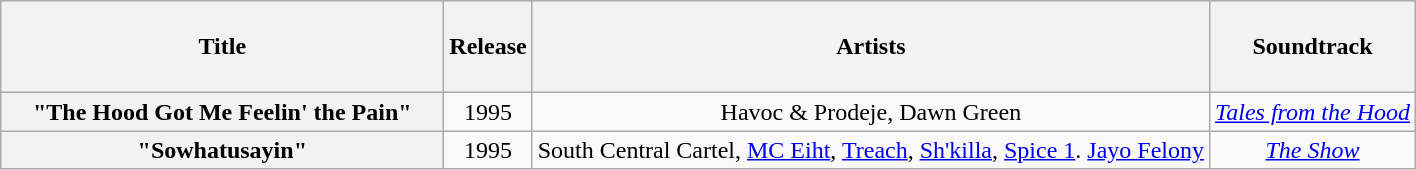<table class="wikitable plainrowheaders" style="text-align:center;">
<tr>
<th scope="col" style="width:18em;"><br>Title<br><br></th>
<th scope="col">Release</th>
<th scope="col">Artists</th>
<th scope="col">Soundtrack</th>
</tr>
<tr>
<th scope="row">"The Hood Got Me Feelin' the Pain"</th>
<td>1995</td>
<td>Havoc & Prodeje, Dawn Green</td>
<td><a href='#'><em>Tales from the Hood</em></a></td>
</tr>
<tr>
<th scope="row">"Sowhatusayin"</th>
<td>1995</td>
<td>South Central Cartel, <a href='#'>MC Eiht</a>, <a href='#'>Treach</a>, <a href='#'>Sh'killa</a>, <a href='#'>Spice 1</a>. <a href='#'>Jayo Felony</a></td>
<td><a href='#'><em>The Show</em></a></td>
</tr>
</table>
